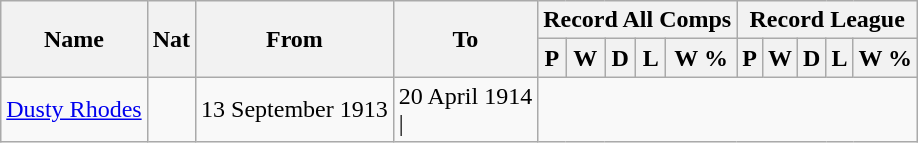<table class="wikitable" style="text-align: center">
<tr>
<th rowspan="2">Name</th>
<th rowspan="2">Nat</th>
<th rowspan="2">From</th>
<th rowspan="2">To</th>
<th colspan="5">Record All Comps</th>
<th colspan="5">Record League</th>
</tr>
<tr>
<th>P</th>
<th>W</th>
<th>D</th>
<th>L</th>
<th>W %</th>
<th>P</th>
<th>W</th>
<th>D</th>
<th>L</th>
<th>W %</th>
</tr>
<tr>
<td align=left><a href='#'>Dusty Rhodes</a></td>
<td></td>
<td align=left>13 September 1913</td>
<td align=left>20 April 1914<br>|</td>
</tr>
</table>
